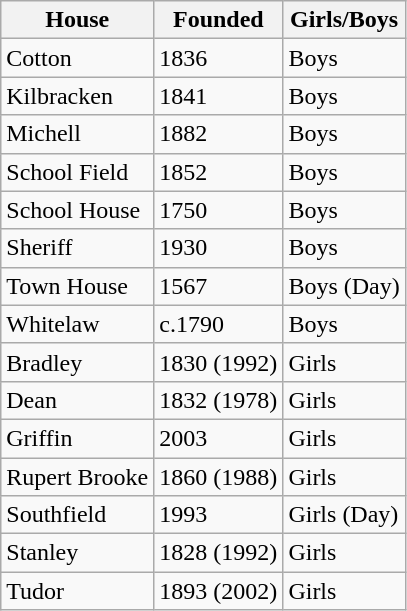<table class="wikitable sortable">
<tr>
<th>House</th>
<th>Founded </th>
<th>Girls/Boys</th>
</tr>
<tr>
<td>Cotton</td>
<td>1836</td>
<td>Boys</td>
</tr>
<tr>
<td>Kilbracken</td>
<td>1841</td>
<td>Boys</td>
</tr>
<tr>
<td>Michell</td>
<td>1882</td>
<td>Boys</td>
</tr>
<tr>
<td>School Field</td>
<td>1852</td>
<td>Boys</td>
</tr>
<tr>
<td>School House</td>
<td>1750</td>
<td>Boys</td>
</tr>
<tr>
<td>Sheriff</td>
<td>1930</td>
<td>Boys</td>
</tr>
<tr>
<td>Town House</td>
<td>1567</td>
<td>Boys (Day)</td>
</tr>
<tr>
<td>Whitelaw</td>
<td>c.1790</td>
<td>Boys</td>
</tr>
<tr>
<td>Bradley</td>
<td>1830 (1992)</td>
<td>Girls</td>
</tr>
<tr>
<td>Dean</td>
<td>1832 (1978)</td>
<td>Girls</td>
</tr>
<tr>
<td>Griffin</td>
<td>2003</td>
<td>Girls</td>
</tr>
<tr>
<td>Rupert Brooke</td>
<td>1860 (1988)</td>
<td>Girls</td>
</tr>
<tr>
<td>Southfield</td>
<td>1993</td>
<td>Girls (Day)</td>
</tr>
<tr>
<td>Stanley</td>
<td>1828 (1992)</td>
<td>Girls</td>
</tr>
<tr>
<td>Tudor</td>
<td>1893 (2002)</td>
<td>Girls</td>
</tr>
</table>
